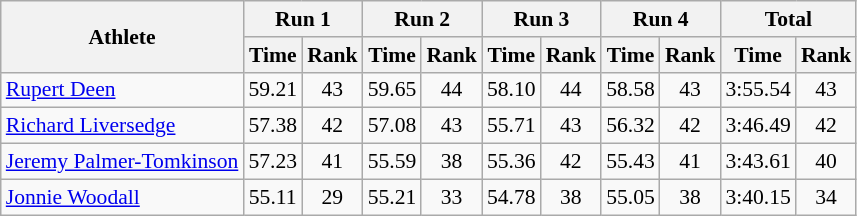<table class="wikitable" border="1" style="font-size:90%">
<tr>
<th rowspan="2">Athlete</th>
<th colspan="2">Run 1</th>
<th colspan="2">Run 2</th>
<th colspan="2">Run 3</th>
<th colspan="2">Run 4</th>
<th colspan="2">Total</th>
</tr>
<tr>
<th>Time</th>
<th>Rank</th>
<th>Time</th>
<th>Rank</th>
<th>Time</th>
<th>Rank</th>
<th>Time</th>
<th>Rank</th>
<th>Time</th>
<th>Rank</th>
</tr>
<tr>
<td><a href='#'>Rupert Deen</a></td>
<td align="center">59.21</td>
<td align="center">43</td>
<td align="center">59.65</td>
<td align="center">44</td>
<td align="center">58.10</td>
<td align="center">44</td>
<td align="center">58.58</td>
<td align="center">43</td>
<td align="center">3:55.54</td>
<td align="center">43</td>
</tr>
<tr>
<td><a href='#'>Richard Liversedge</a></td>
<td align="center">57.38</td>
<td align="center">42</td>
<td align="center">57.08</td>
<td align="center">43</td>
<td align="center">55.71</td>
<td align="center">43</td>
<td align="center">56.32</td>
<td align="center">42</td>
<td align="center">3:46.49</td>
<td align="center">42</td>
</tr>
<tr>
<td><a href='#'>Jeremy Palmer-Tomkinson</a></td>
<td align="center">57.23</td>
<td align="center">41</td>
<td align="center">55.59</td>
<td align="center">38</td>
<td align="center">55.36</td>
<td align="center">42</td>
<td align="center">55.43</td>
<td align="center">41</td>
<td align="center">3:43.61</td>
<td align="center">40</td>
</tr>
<tr>
<td><a href='#'>Jonnie Woodall</a></td>
<td align="center">55.11</td>
<td align="center">29</td>
<td align="center">55.21</td>
<td align="center">33</td>
<td align="center">54.78</td>
<td align="center">38</td>
<td align="center">55.05</td>
<td align="center">38</td>
<td align="center">3:40.15</td>
<td align="center">34</td>
</tr>
</table>
